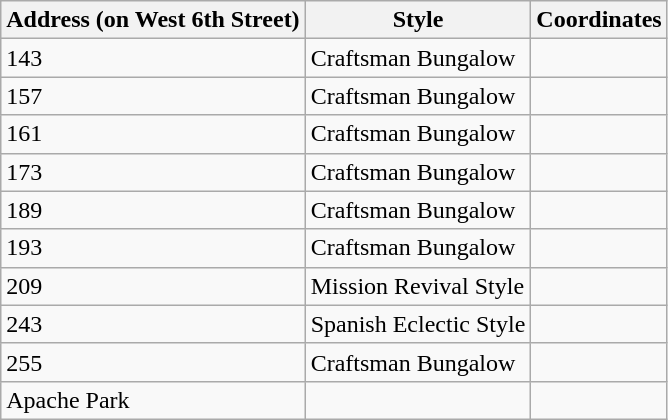<table class="wikitable">
<tr>
<th>Address (on West 6th Street)</th>
<th>Style</th>
<th>Coordinates</th>
</tr>
<tr>
<td>143</td>
<td>Craftsman Bungalow</td>
<td></td>
</tr>
<tr>
<td>157</td>
<td>Craftsman Bungalow</td>
<td></td>
</tr>
<tr>
<td>161</td>
<td>Craftsman Bungalow</td>
<td></td>
</tr>
<tr>
<td>173</td>
<td>Craftsman Bungalow</td>
<td></td>
</tr>
<tr>
<td>189</td>
<td>Craftsman Bungalow</td>
<td></td>
</tr>
<tr>
<td>193</td>
<td>Craftsman Bungalow</td>
<td></td>
</tr>
<tr>
<td>209</td>
<td>Mission Revival Style</td>
<td></td>
</tr>
<tr>
<td>243</td>
<td>Spanish Eclectic Style</td>
<td></td>
</tr>
<tr>
<td>255</td>
<td>Craftsman Bungalow</td>
<td></td>
</tr>
<tr>
<td>Apache Park</td>
<td></td>
<td></td>
</tr>
</table>
